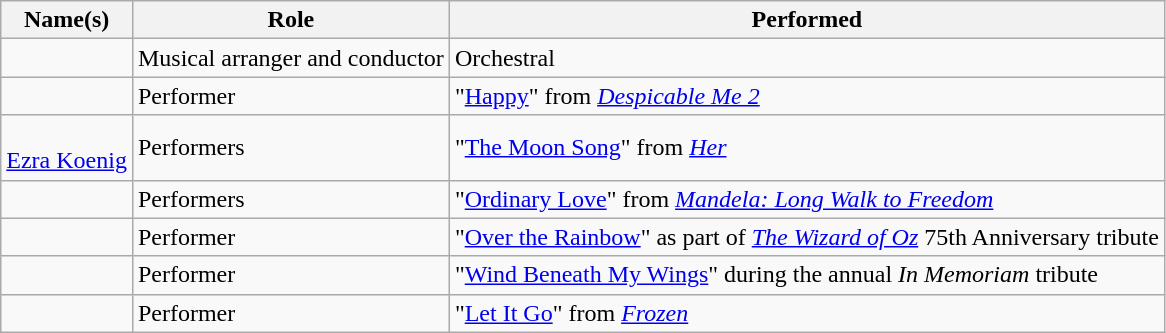<table class="wikitable sortable">
<tr>
<th>Name(s)</th>
<th>Role</th>
<th>Performed</th>
</tr>
<tr>
<td></td>
<td>Musical arranger and conductor</td>
<td>Orchestral</td>
</tr>
<tr>
<td></td>
<td>Performer</td>
<td>"<a href='#'>Happy</a>" from <em><a href='#'>Despicable Me 2</a></em></td>
</tr>
<tr>
<td><br><a href='#'>Ezra Koenig</a></td>
<td>Performers</td>
<td>"<a href='#'>The Moon Song</a>" from <em><a href='#'>Her</a></em></td>
</tr>
<tr>
<td></td>
<td>Performers</td>
<td>"<a href='#'>Ordinary Love</a>" from <em><a href='#'>Mandela: Long Walk to Freedom</a></em></td>
</tr>
<tr>
<td></td>
<td>Performer</td>
<td>"<a href='#'>Over the Rainbow</a>" as part of <em><a href='#'>The Wizard of Oz</a></em> 75th Anniversary tribute</td>
</tr>
<tr>
<td></td>
<td>Performer</td>
<td>"<a href='#'>Wind Beneath My Wings</a>" during the annual <em>In Memoriam</em> tribute</td>
</tr>
<tr>
<td></td>
<td>Performer</td>
<td>"<a href='#'>Let It Go</a>" from <em><a href='#'>Frozen</a></em></td>
</tr>
</table>
